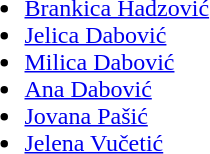<table>
<tr>
<td valign="top"><br><ul><li><a href='#'>Brankica Hadzović</a></li><li><a href='#'>Jelica Dabović</a></li><li><a href='#'>Milica Dabović</a></li><li><a href='#'>Ana Dabović</a></li><li><a href='#'>Jovana Pašić</a></li><li><a href='#'>Jelena Vučetić</a></li></ul></td>
</tr>
</table>
